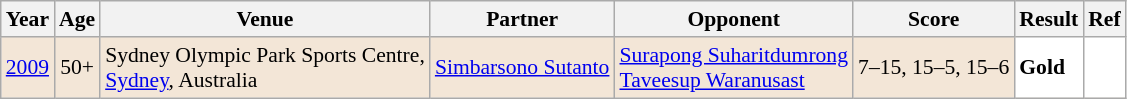<table class="sortable wikitable" style="font-size: 90%">
<tr>
<th>Year</th>
<th>Age</th>
<th>Venue</th>
<th>Partner</th>
<th>Opponent</th>
<th>Score</th>
<th>Result</th>
<th>Ref</th>
</tr>
<tr style="background:#F3E6D7">
<td align="center"><a href='#'>2009</a></td>
<td align="center">50+</td>
<td align="left">Sydney Olympic Park Sports Centre,<br><a href='#'>Sydney</a>, Australia</td>
<td align="left"> <a href='#'>Simbarsono Sutanto</a></td>
<td align="left"> <a href='#'>Surapong Suharitdumrong</a> <br>  <a href='#'>Taveesup Waranusast</a></td>
<td align="left">7–15, 15–5, 15–6</td>
<td style="text-align:left; background:white"> <strong>Gold</strong></td>
<td style="text-align:center; background:white"></td>
</tr>
</table>
